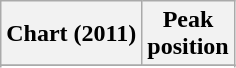<table class="wikitable sortable">
<tr>
<th>Chart (2011)</th>
<th>Peak<br>position</th>
</tr>
<tr>
</tr>
<tr>
</tr>
<tr>
</tr>
<tr>
</tr>
<tr>
</tr>
</table>
